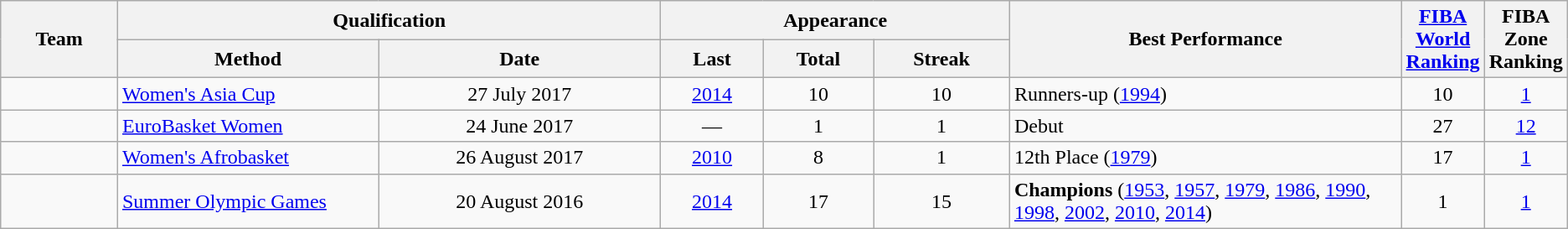<table class="wikitable sortable">
<tr>
<th rowspan=2>Team</th>
<th colspan=2>Qualification</th>
<th colspan=3>Appearance</th>
<th width=25% rowspan=2>Best Performance</th>
<th width=1% rowspan=2><a href='#'>FIBA World Ranking</a></th>
<th width=1% rowspan=2>FIBA Zone Ranking</th>
</tr>
<tr>
<th width=200px>Method</th>
<th>Date</th>
<th>Last</th>
<th>Total</th>
<th>Streak</th>
</tr>
<tr>
<td></td>
<td><a href='#'>Women's Asia Cup</a></td>
<td align=center>27 July 2017</td>
<td align=center><a href='#'>2014</a></td>
<td align=center>10</td>
<td align=center>10</td>
<td>Runners-up (<a href='#'>1994</a>)</td>
<td align=center>10</td>
<td align=center><a href='#'>1</a></td>
</tr>
<tr>
<td></td>
<td><a href='#'>EuroBasket Women</a></td>
<td align=center>24 June 2017</td>
<td align=center>—</td>
<td align=center>1</td>
<td align=center>1</td>
<td>Debut</td>
<td align=center>27</td>
<td align=center><a href='#'>12</a></td>
</tr>
<tr>
<td></td>
<td><a href='#'>Women's Afrobasket</a></td>
<td align=center>26 August 2017</td>
<td align=center><a href='#'>2010</a></td>
<td align=center>8</td>
<td align=center>1</td>
<td>12th Place (<a href='#'>1979</a>)</td>
<td align=center>17</td>
<td align=center><a href='#'>1</a></td>
</tr>
<tr>
<td></td>
<td><a href='#'>Summer Olympic Games</a></td>
<td align=center>20 August 2016</td>
<td align=center><a href='#'>2014</a></td>
<td align=center>17</td>
<td align=center>15</td>
<td><strong>Champions</strong> (<a href='#'>1953</a>, <a href='#'>1957</a>, <a href='#'>1979</a>, <a href='#'>1986</a>, <a href='#'>1990</a>, <a href='#'>1998</a>, <a href='#'>2002</a>, <a href='#'>2010</a>, <a href='#'>2014</a>)</td>
<td align=center>1</td>
<td align=center><a href='#'>1</a></td>
</tr>
</table>
